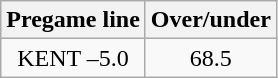<table class="wikitable">
<tr align="center">
<th style=>Pregame line</th>
<th style=>Over/under</th>
</tr>
<tr align="center">
<td>KENT –5.0</td>
<td>68.5</td>
</tr>
</table>
